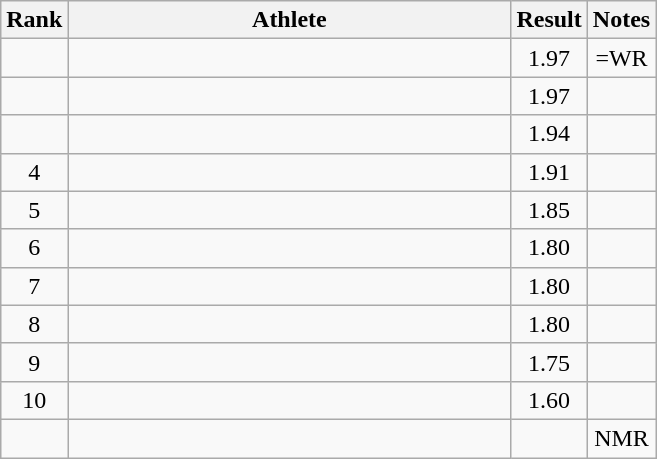<table class="wikitable" style="text-align:center">
<tr>
<th>Rank</th>
<th Style="width:18em">Athlete</th>
<th>Result</th>
<th>Notes</th>
</tr>
<tr>
<td></td>
<td style="text-align:left"></td>
<td>1.97</td>
<td>=WR</td>
</tr>
<tr>
<td></td>
<td style="text-align:left"></td>
<td>1.97</td>
<td></td>
</tr>
<tr>
<td></td>
<td style="text-align:left"></td>
<td>1.94</td>
<td></td>
</tr>
<tr>
<td>4</td>
<td style="text-align:left"></td>
<td>1.91</td>
<td></td>
</tr>
<tr>
<td>5</td>
<td style="text-align:left"></td>
<td>1.85</td>
<td></td>
</tr>
<tr>
<td>6</td>
<td style="text-align:left"></td>
<td>1.80</td>
<td></td>
</tr>
<tr>
<td>7</td>
<td style="text-align:left"></td>
<td>1.80</td>
<td></td>
</tr>
<tr>
<td>8</td>
<td style="text-align:left"></td>
<td>1.80</td>
<td></td>
</tr>
<tr>
<td>9</td>
<td style="text-align:left"></td>
<td>1.75</td>
<td></td>
</tr>
<tr>
<td>10</td>
<td style="text-align:left"></td>
<td>1.60</td>
<td></td>
</tr>
<tr>
<td></td>
<td style="text-align:left"></td>
<td></td>
<td>NMR</td>
</tr>
</table>
